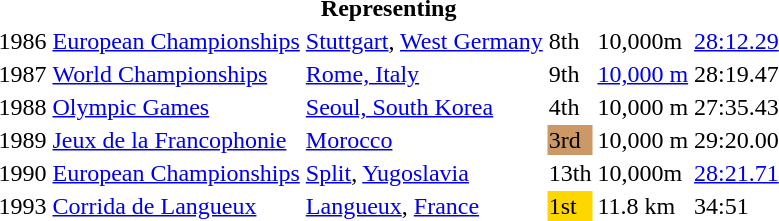<table>
<tr>
<th colspan="6">Representing </th>
</tr>
<tr>
<td>1986</td>
<td><a href='#'>European Championships</a></td>
<td><a href='#'>Stuttgart</a>, <a href='#'>West Germany</a></td>
<td>8th</td>
<td>10,000m</td>
<td><a href='#'>28:12.29</a></td>
</tr>
<tr>
<td>1987</td>
<td><a href='#'>World Championships</a></td>
<td><a href='#'>Rome, Italy</a></td>
<td>9th</td>
<td><a href='#'>10,000 m</a></td>
<td>28:19.47</td>
</tr>
<tr>
<td>1988</td>
<td><a href='#'>Olympic Games</a></td>
<td><a href='#'>Seoul, South Korea</a></td>
<td>4th</td>
<td>10,000 m</td>
<td>27:35.43</td>
</tr>
<tr>
<td>1989</td>
<td><a href='#'>Jeux de la Francophonie</a></td>
<td><a href='#'>Morocco</a></td>
<td bgcolor="cc9966">3rd</td>
<td>10,000 m</td>
<td>29:20.00</td>
</tr>
<tr>
<td>1990</td>
<td><a href='#'>European Championships</a></td>
<td><a href='#'>Split</a>, <a href='#'>Yugoslavia</a></td>
<td>13th</td>
<td>10,000m</td>
<td><a href='#'>28:21.71</a></td>
</tr>
<tr>
<td>1993</td>
<td><a href='#'>Corrida de Langueux</a></td>
<td><a href='#'>Langueux</a>, <a href='#'>France</a></td>
<td bgcolor="gold">1st</td>
<td>11.8 km</td>
<td>34:51</td>
</tr>
</table>
